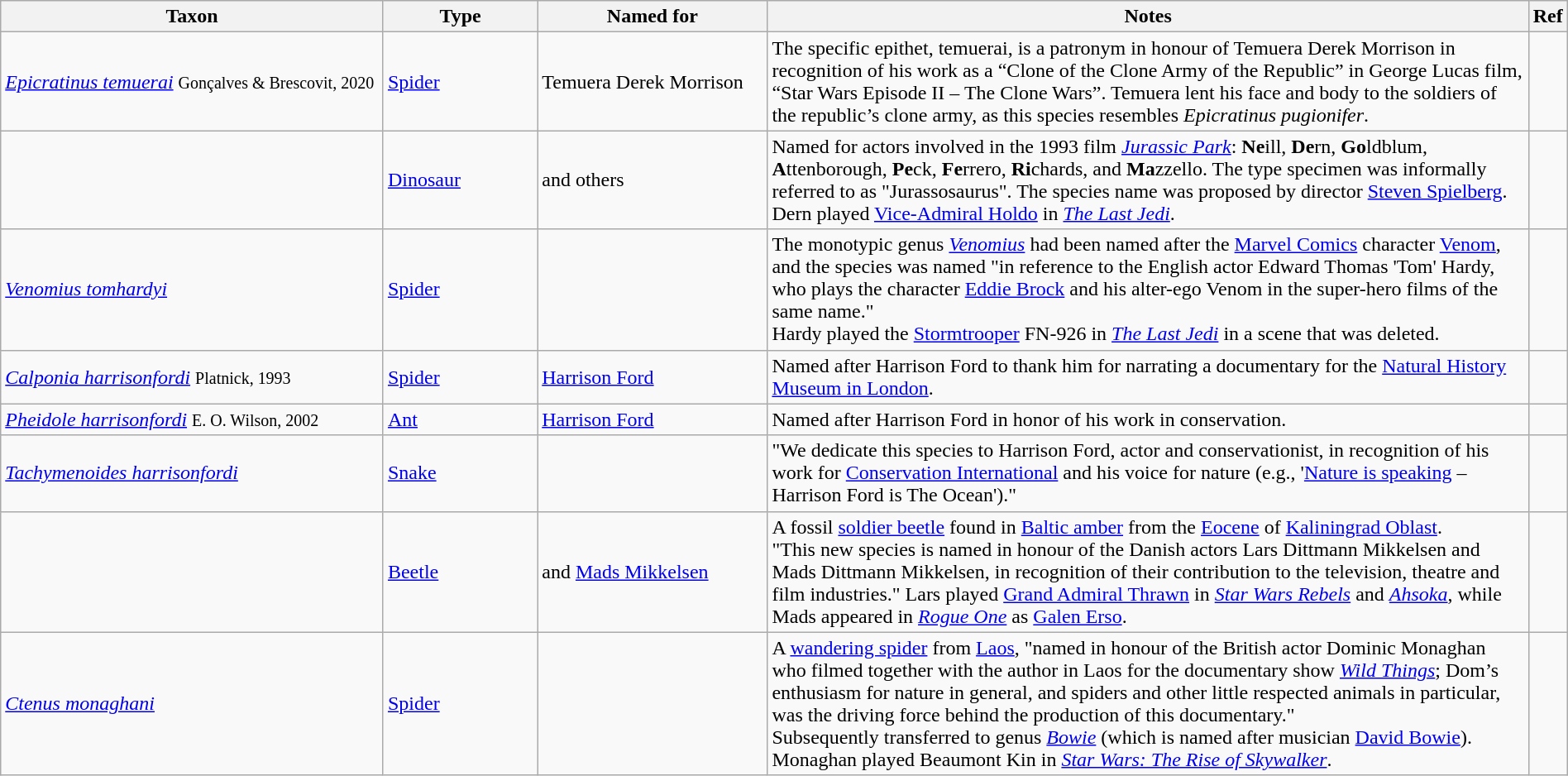<table class="wikitable sortable" width="100%">
<tr>
<th style="width:25%;">Taxon</th>
<th style="width:10%;">Type</th>
<th style="width:15%;">Named for</th>
<th style="width:50%;">Notes</th>
<th class="unsortable">Ref</th>
</tr>
<tr>
<td><em><a href='#'>Epicratinus temuerai</a></em> <small>Gonçalves & Brescovit, 2020</small></td>
<td><a href='#'>Spider</a></td>
<td>Temuera Derek Morrison</td>
<td>The specific epithet, temuerai, is a patronym in honour of Temuera Derek Morrison in recognition of his work as a “Clone of the Clone Army of the Republic” in George Lucas film, “Star Wars Episode II – The Clone Wars”. Temuera lent his face and body to the soldiers of the republic’s clone army, as this species resembles <em>Epicratinus pugionifer</em>.</td>
<td style="text-align: center;"></td>
</tr>
<tr>
<td> </td>
<td><a href='#'>Dinosaur</a></td>
<td> and others</td>
<td>Named for actors involved in the 1993 film <em><a href='#'>Jurassic Park</a></em>: <strong>Ne</strong>ill, <strong>De</strong>rn, <strong>Go</strong>ldblum, <strong>A</strong>ttenborough, <strong>Pe</strong>ck, <strong>Fe</strong>rrero, <strong>Ri</strong>chards, and <strong>Ma</strong>zzello. The type specimen was informally referred to as "Jurassosaurus".  The species name was proposed by director <a href='#'>Steven Spielberg</a>.<br>Dern played <a href='#'>Vice-Admiral Holdo</a> in <em><a href='#'>The Last Jedi</a></em>.</td>
<td style="text-align: center;"></td>
</tr>
<tr>
<td><em><a href='#'>Venomius tomhardyi</a></em> </td>
<td><a href='#'>Spider</a></td>
<td></td>
<td>The monotypic genus <em><a href='#'>Venomius</a></em> had been named after the <a href='#'>Marvel Comics</a> character <a href='#'>Venom</a>, and the species was named "in reference to the English actor Edward Thomas 'Tom' Hardy, who plays the character <a href='#'>Eddie Brock</a> and his alter-ego Venom in the super-hero films of the same name."<br>Hardy played the <a href='#'>Stormtrooper</a> FN-926 in <em><a href='#'>The Last Jedi</a></em> in a scene that was deleted.</td>
<td style="text-align: center;"></td>
</tr>
<tr>
<td><em><a href='#'>Calponia harrisonfordi</a></em> <small>Platnick, 1993</small></td>
<td><a href='#'>Spider</a></td>
<td><a href='#'>Harrison Ford</a></td>
<td>Named after Harrison Ford to thank him for narrating a documentary for the <a href='#'>Natural History Museum in London</a>.</td>
<td style="text-align: center;"></td>
</tr>
<tr>
<td><em><a href='#'>Pheidole harrisonfordi</a></em> <small>E. O. Wilson, 2002</small></td>
<td><a href='#'>Ant</a></td>
<td><a href='#'>Harrison Ford</a></td>
<td>Named after Harrison Ford in honor of his work in conservation.</td>
<td style="text-align: center;"></td>
</tr>
<tr>
<td><em><a href='#'>Tachymenoides harrisonfordi</a></em> </td>
<td><a href='#'>Snake</a></td>
<td></td>
<td>"We dedicate this species to Harrison Ford, actor and conservationist, in recognition of his work for <a href='#'>Conservation International</a> and his voice for nature (e.g., '<a href='#'>Nature is speaking</a> – Harrison Ford is The Ocean')."</td>
<td style="text-align: center;"></td>
</tr>
<tr>
<td> </td>
<td><a href='#'>Beetle</a></td>
<td> and <a href='#'>Mads Mikkelsen</a></td>
<td>A fossil <a href='#'>soldier beetle</a> found in <a href='#'>Baltic amber</a> from the <a href='#'>Eocene</a> of <a href='#'>Kaliningrad Oblast</a>.<br>"This new species is named in honour of the Danish actors Lars Dittmann Mikkelsen and Mads Dittmann Mikkelsen, in recognition of their contribution to the television, theatre and film industries." Lars played <a href='#'>Grand Admiral Thrawn</a> in <em><a href='#'>Star Wars Rebels</a></em> and <em><a href='#'>Ahsoka</a></em>, while Mads appeared in <em><a href='#'>Rogue One</a></em> as <a href='#'>Galen Erso</a>.</td>
<td style="text-align: center;"></td>
</tr>
<tr>
<td><em><a href='#'>Ctenus monaghani</a></em> </td>
<td><a href='#'>Spider</a></td>
<td></td>
<td>A <a href='#'>wandering spider</a> from <a href='#'>Laos</a>, "named in honour of the British actor Dominic Monaghan who filmed together with the author in Laos for the documentary show <em><a href='#'>Wild Things</a></em>; Dom’s enthusiasm for nature in general, and spiders and other little respected animals in particular, was the driving force behind the production of this documentary."<br>Subsequently transferred to genus <em><a href='#'>Bowie</a></em> (which is named after musician <a href='#'>David Bowie</a>).<br>Monaghan played Beaumont Kin in <em><a href='#'>Star Wars: The Rise of Skywalker</a></em>.</td>
<td style="text-align: center;"><br></td>
</tr>
</table>
